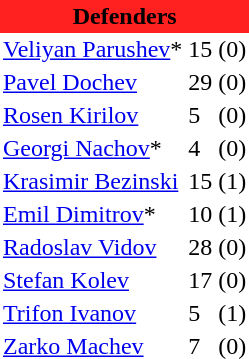<table class="toccolours" border="0" cellpadding="2" cellspacing="0" align="left" style="margin:0.5em;">
<tr>
<th colspan="4" align="center" bgcolor="#FF2020"><span>Defenders</span></th>
</tr>
<tr>
<td> <a href='#'>Veliyan Parushev</a>*</td>
<td>15</td>
<td>(0)</td>
</tr>
<tr>
<td> <a href='#'>Pavel Dochev</a></td>
<td>29</td>
<td>(0)</td>
</tr>
<tr>
<td> <a href='#'>Rosen Kirilov</a></td>
<td>5</td>
<td>(0)</td>
</tr>
<tr>
<td> <a href='#'>Georgi Nachov</a>*</td>
<td>4</td>
<td>(0)</td>
</tr>
<tr>
<td> <a href='#'>Krasimir Bezinski</a></td>
<td>15</td>
<td>(1)</td>
</tr>
<tr>
<td> <a href='#'>Emil Dimitrov</a>*</td>
<td>10</td>
<td>(1)</td>
</tr>
<tr>
<td> <a href='#'>Radoslav Vidov</a></td>
<td>28</td>
<td>(0)</td>
</tr>
<tr>
<td> <a href='#'>Stefan Kolev</a></td>
<td>17</td>
<td>(0)</td>
</tr>
<tr>
<td> <a href='#'>Trifon Ivanov</a></td>
<td>5</td>
<td>(1)</td>
</tr>
<tr>
<td> <a href='#'>Zarko Machev</a></td>
<td>7</td>
<td>(0)</td>
</tr>
<tr>
</tr>
</table>
